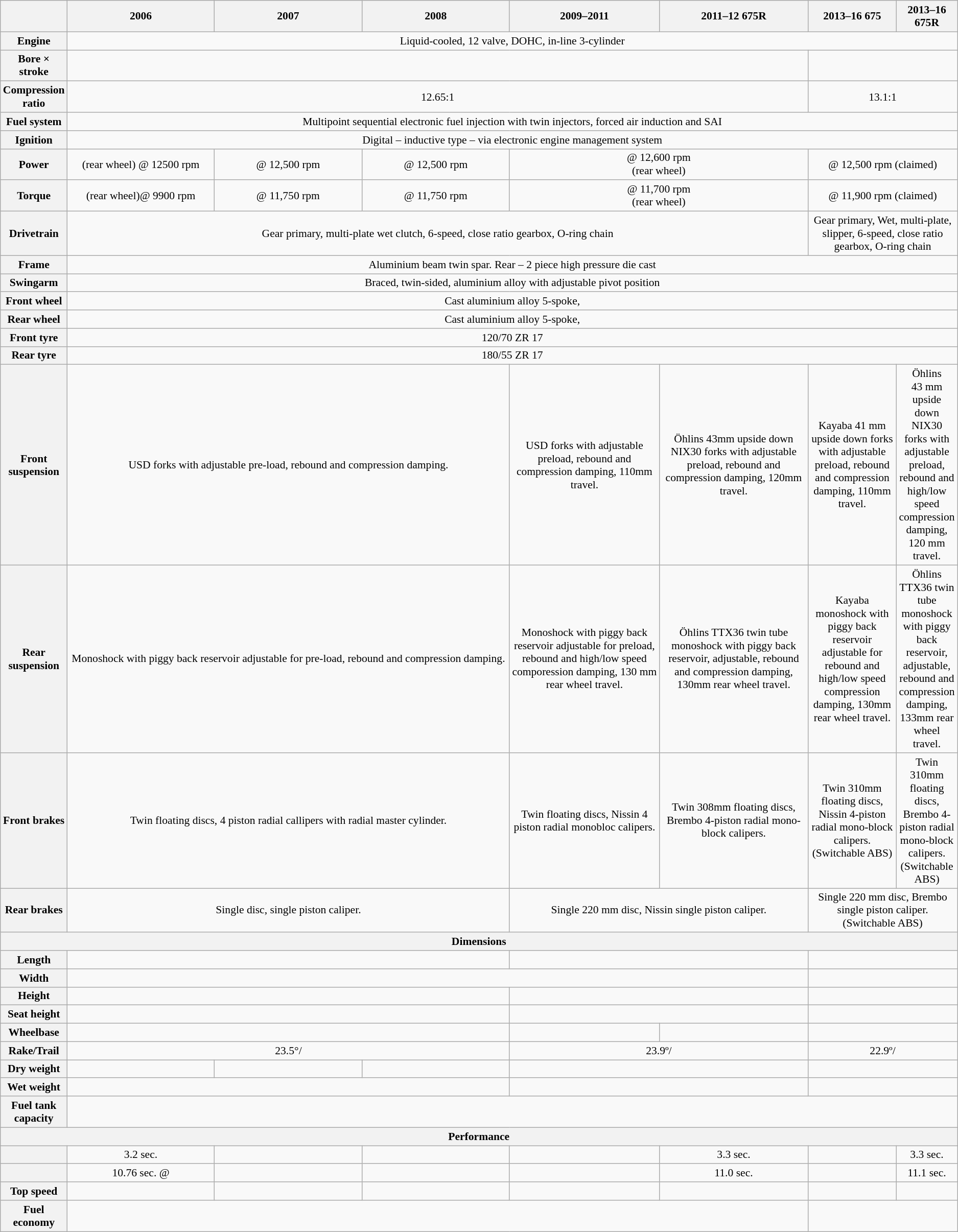<table class="wikitable" style="text-align:center; font-size: 90%;">
<tr>
<th></th>
<th width="18%">2006</th>
<th width="18%">2007</th>
<th width="18%">2008</th>
<th width="18%">2009–2011</th>
<th width="18%">2011–12 675R</th>
<th width="18%">2013–16 675</th>
<th width="18%">2013–16 675R</th>
</tr>
<tr>
<th>Engine</th>
<td colspan="7"> Liquid-cooled, 12 valve, DOHC, in-line 3-cylinder</td>
</tr>
<tr>
<th>Bore × stroke</th>
<td colspan="5"></td>
<td colspan="2"></td>
</tr>
<tr>
<th>Compression ratio</th>
<td colspan="5">12.65:1</td>
<td colspan="2">13.1:1</td>
</tr>
<tr>
<th>Fuel system</th>
<td colspan="7">Multipoint sequential electronic fuel injection with twin injectors, forced air induction and SAI</td>
</tr>
<tr>
<th>Ignition</th>
<td colspan="7">Digital – inductive type – via electronic engine management system</td>
</tr>
<tr>
<th>Power</th>
<td> (rear wheel) @ 12500 rpm</td>
<td> @ 12,500 rpm</td>
<td> @ 12,500 rpm</td>
<td colspan="2"> @ 12,600 rpm<br> (rear wheel)</td>
<td colspan="2"> @ 12,500 rpm (claimed)</td>
</tr>
<tr>
<th>Torque</th>
<td> (rear wheel)@ 9900 rpm</td>
<td> @ 11,750 rpm</td>
<td> @ 11,750 rpm</td>
<td colspan="2"> @ 11,700 rpm<br> (rear wheel)</td>
<td colspan="2"> @ 11,900 rpm (claimed)</td>
</tr>
<tr>
<th>Drivetrain</th>
<td colspan="5">Gear primary, multi-plate wet clutch, 6-speed, close ratio gearbox, O-ring chain</td>
<td colspan="2">Gear primary, Wet, multi-plate, slipper, 6-speed, close ratio gearbox, O-ring chain</td>
</tr>
<tr>
<th>Frame</th>
<td colspan="7">Aluminium beam twin spar. Rear – 2 piece high pressure die cast</td>
</tr>
<tr>
<th>Swingarm</th>
<td colspan="7">Braced, twin-sided, aluminium alloy with adjustable pivot position</td>
</tr>
<tr>
<th>Front wheel</th>
<td colspan="7">Cast aluminium alloy 5-spoke, </td>
</tr>
<tr>
<th>Rear wheel</th>
<td colspan="7">Cast aluminium alloy 5-spoke, </td>
</tr>
<tr>
<th>Front tyre</th>
<td colspan="7">120/70 ZR 17</td>
</tr>
<tr>
<th>Rear tyre</th>
<td colspan="7">180/55 ZR 17</td>
</tr>
<tr>
<th>Front suspension</th>
<td colspan="3"> USD forks with adjustable pre-load, rebound and compression damping.</td>
<td> USD forks with adjustable preload, rebound and compression damping, 110mm travel.</td>
<td>Öhlins 43mm upside down NIX30 forks with adjustable preload, rebound and compression damping, 120mm travel.</td>
<td>Kayaba 41 mm upside down forks with adjustable preload, rebound and compression damping, 110mm travel.</td>
<td>Öhlins 43 mm upside down NIX30 forks with adjustable preload, rebound and high/low speed compression damping, 120 mm travel.</td>
</tr>
<tr>
<th>Rear suspension</th>
<td colspan="3">Monoshock with piggy back reservoir adjustable for pre-load, rebound and compression damping.</td>
<td>Monoshock with piggy back reservoir adjustable for preload, rebound and high/low speed comporession damping, 130 mm rear wheel travel.</td>
<td>Öhlins TTX36 twin tube monoshock with piggy back reservoir, adjustable, rebound and compression damping, 130mm rear wheel travel.</td>
<td>Kayaba monoshock with piggy back reservoir adjustable for rebound and high/low speed compression damping, 130mm rear wheel travel.</td>
<td>Öhlins TTX36 twin tube monoshock with piggy back reservoir, adjustable, rebound and compression damping, 133mm rear wheel travel.</td>
</tr>
<tr>
<th>Front brakes</th>
<td colspan="3">Twin  floating discs, 4 piston radial callipers with radial master cylinder.</td>
<td>Twin  floating discs, Nissin 4 piston radial monobloc calipers.</td>
<td>Twin 308mm floating discs, Brembo 4-piston radial mono-block calipers.</td>
<td>Twin 310mm floating discs, Nissin 4-piston radial mono-block calipers. (Switchable ABS) </td>
<td>Twin 310mm floating discs, Brembo 4-piston radial mono-block calipers. (Switchable ABS)</td>
</tr>
<tr>
<th>Rear brakes</th>
<td colspan="3">Single  disc, single piston caliper.</td>
<td colspan="2">Single 220 mm disc, Nissin single piston caliper.</td>
<td colspan="2">Single 220 mm disc, Brembo single piston caliper. (Switchable ABS) </td>
</tr>
<tr>
<th colspan="8">Dimensions</th>
</tr>
<tr>
<th>Length</th>
<td colspan="3"></td>
<td colspan="2"></td>
<td colspan="2"> </td>
</tr>
<tr>
<th>Width</th>
<td colspan="5"></td>
<td colspan="2"> </td>
</tr>
<tr>
<th>Height</th>
<td colspan="3"></td>
<td colspan="2"></td>
<td colspan="2"> </td>
</tr>
<tr>
<th>Seat height</th>
<td colspan="3"></td>
<td colspan="2"></td>
<td colspan="2"> </td>
</tr>
<tr>
<th>Wheelbase</th>
<td colspan="3"></td>
<td></td>
<td></td>
<td colspan="2"> </td>
</tr>
<tr>
<th>Rake/Trail</th>
<td colspan="3">23.5°/</td>
<td colspan="2">23.9º/</td>
<td colspan="2">22.9º/ </td>
</tr>
<tr>
<th>Dry weight</th>
<td></td>
<td></td>
<td></td>
<td colspan="2"></td>
<td colspan="2"></td>
</tr>
<tr>
<th>Wet weight</th>
<td colspan="3"></td>
<td colspan="2"></td>
<td colspan="2"></td>
</tr>
<tr>
<th>Fuel tank capacity</th>
<td colspan="8"></td>
</tr>
<tr>
<th colspan="8">Performance</th>
</tr>
<tr>
<th></th>
<td>3.2 sec.</td>
<td></td>
<td></td>
<td></td>
<td>3.3 sec.</td>
<td></td>
<td>3.3 sec.</td>
</tr>
<tr>
<th></th>
<td>10.76 sec. @ </td>
<td></td>
<td></td>
<td></td>
<td>11.0 sec.</td>
<td></td>
<td>11.1 sec.</td>
</tr>
<tr>
<th>Top speed</th>
<td></td>
<td></td>
<td></td>
<td></td>
<td></td>
<td></td>
<td></td>
</tr>
<tr>
<th>Fuel economy</th>
<td colspan="5"></td>
<td colspan="2"></td>
</tr>
</table>
